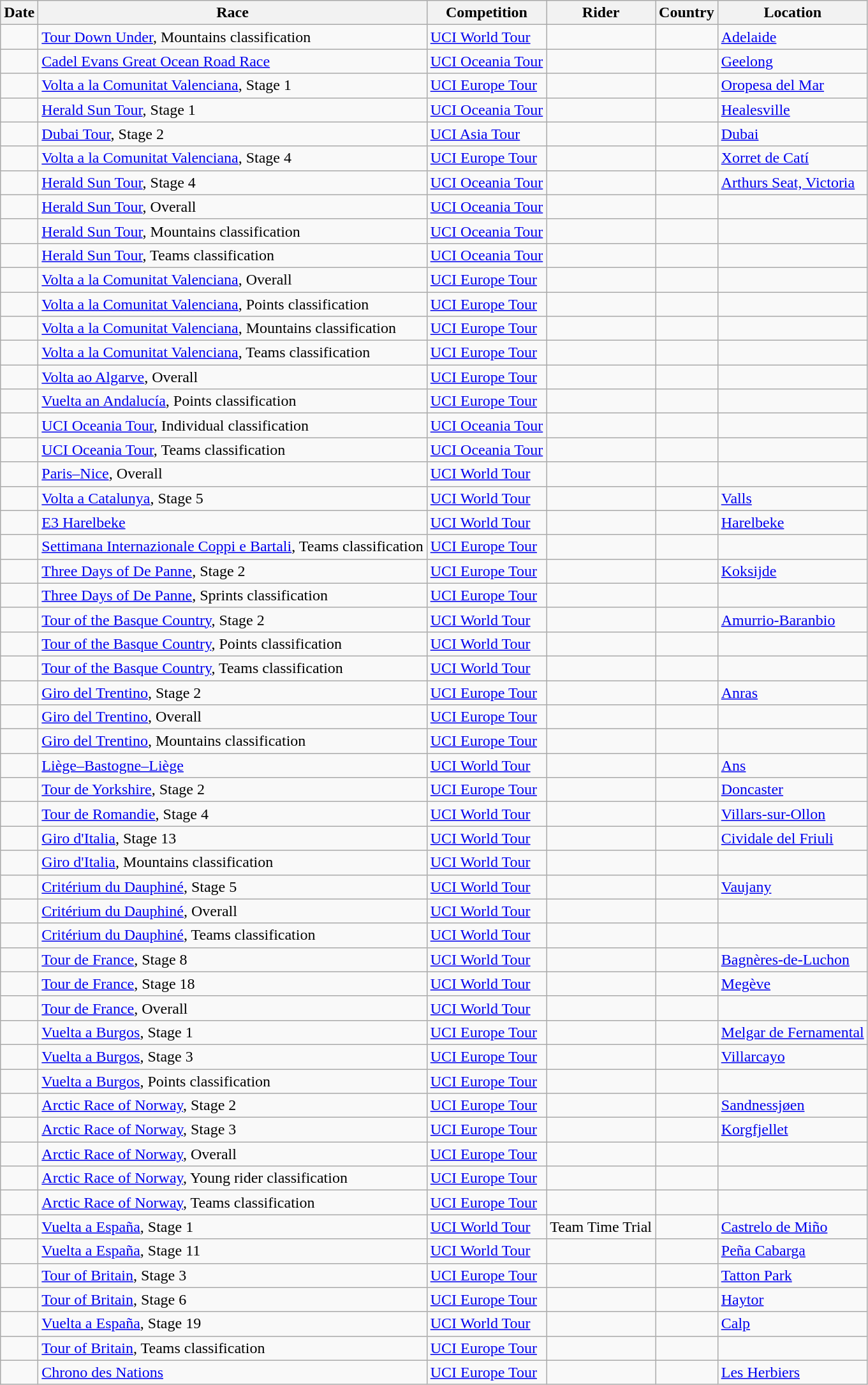<table class="wikitable sortable">
<tr>
<th>Date</th>
<th>Race</th>
<th>Competition</th>
<th>Rider</th>
<th>Country</th>
<th>Location</th>
</tr>
<tr>
<td></td>
<td><a href='#'>Tour Down Under</a>, Mountains classification</td>
<td><a href='#'>UCI World Tour</a></td>
<td></td>
<td></td>
<td><a href='#'>Adelaide</a></td>
</tr>
<tr>
<td></td>
<td><a href='#'>Cadel Evans Great Ocean Road Race</a></td>
<td><a href='#'>UCI Oceania Tour</a></td>
<td></td>
<td></td>
<td><a href='#'>Geelong</a></td>
</tr>
<tr>
<td></td>
<td><a href='#'>Volta a la Comunitat Valenciana</a>, Stage 1</td>
<td><a href='#'>UCI Europe Tour</a></td>
<td></td>
<td></td>
<td><a href='#'>Oropesa del Mar</a></td>
</tr>
<tr>
<td></td>
<td><a href='#'>Herald Sun Tour</a>, Stage 1</td>
<td><a href='#'>UCI Oceania Tour</a></td>
<td></td>
<td></td>
<td><a href='#'>Healesville</a></td>
</tr>
<tr>
<td></td>
<td><a href='#'>Dubai Tour</a>, Stage 2</td>
<td><a href='#'>UCI Asia Tour</a></td>
<td></td>
<td></td>
<td><a href='#'>Dubai</a></td>
</tr>
<tr>
<td></td>
<td><a href='#'>Volta a la Comunitat Valenciana</a>, Stage 4</td>
<td><a href='#'>UCI Europe Tour</a></td>
<td></td>
<td></td>
<td><a href='#'>Xorret de Catí</a></td>
</tr>
<tr>
<td></td>
<td><a href='#'>Herald Sun Tour</a>, Stage 4</td>
<td><a href='#'>UCI Oceania Tour</a></td>
<td></td>
<td></td>
<td><a href='#'>Arthurs Seat, Victoria</a></td>
</tr>
<tr>
<td></td>
<td><a href='#'>Herald Sun Tour</a>, Overall</td>
<td><a href='#'>UCI Oceania Tour</a></td>
<td></td>
<td></td>
<td></td>
</tr>
<tr>
<td></td>
<td><a href='#'>Herald Sun Tour</a>, Mountains classification</td>
<td><a href='#'>UCI Oceania Tour</a></td>
<td></td>
<td></td>
<td></td>
</tr>
<tr>
<td></td>
<td><a href='#'>Herald Sun Tour</a>, Teams classification</td>
<td><a href='#'>UCI Oceania Tour</a></td>
<td align="center"></td>
<td></td>
<td></td>
</tr>
<tr>
<td></td>
<td><a href='#'>Volta a la Comunitat Valenciana</a>, Overall</td>
<td><a href='#'>UCI Europe Tour</a></td>
<td></td>
<td></td>
<td></td>
</tr>
<tr>
<td></td>
<td><a href='#'>Volta a la Comunitat Valenciana</a>, Points classification</td>
<td><a href='#'>UCI Europe Tour</a></td>
<td></td>
<td></td>
<td></td>
</tr>
<tr>
<td></td>
<td><a href='#'>Volta a la Comunitat Valenciana</a>, Mountains classification</td>
<td><a href='#'>UCI Europe Tour</a></td>
<td></td>
<td></td>
<td></td>
</tr>
<tr>
<td></td>
<td><a href='#'>Volta a la Comunitat Valenciana</a>, Teams classification</td>
<td><a href='#'>UCI Europe Tour</a></td>
<td align="center"></td>
<td></td>
<td></td>
</tr>
<tr>
<td></td>
<td><a href='#'>Volta ao Algarve</a>, Overall</td>
<td><a href='#'>UCI Europe Tour</a></td>
<td></td>
<td></td>
<td></td>
</tr>
<tr>
<td></td>
<td><a href='#'>Vuelta an Andalucía</a>, Points classification</td>
<td><a href='#'>UCI Europe Tour</a></td>
<td></td>
<td></td>
<td></td>
</tr>
<tr>
<td></td>
<td><a href='#'>UCI Oceania Tour</a>, Individual classification</td>
<td><a href='#'>UCI Oceania Tour</a></td>
<td></td>
<td></td>
<td></td>
</tr>
<tr>
<td></td>
<td><a href='#'>UCI Oceania Tour</a>, Teams classification</td>
<td><a href='#'>UCI Oceania Tour</a></td>
<td align="center"></td>
<td></td>
<td></td>
</tr>
<tr>
<td></td>
<td><a href='#'>Paris–Nice</a>, Overall</td>
<td><a href='#'>UCI World Tour</a></td>
<td></td>
<td></td>
<td></td>
</tr>
<tr>
<td></td>
<td><a href='#'>Volta a Catalunya</a>, Stage 5</td>
<td><a href='#'>UCI World Tour</a></td>
<td></td>
<td></td>
<td><a href='#'>Valls</a></td>
</tr>
<tr>
<td></td>
<td><a href='#'>E3 Harelbeke</a></td>
<td><a href='#'>UCI World Tour</a></td>
<td></td>
<td></td>
<td><a href='#'>Harelbeke</a></td>
</tr>
<tr>
<td></td>
<td><a href='#'>Settimana Internazionale Coppi e Bartali</a>, Teams classification</td>
<td><a href='#'>UCI Europe Tour</a></td>
<td align="center"></td>
<td></td>
<td></td>
</tr>
<tr>
<td></td>
<td><a href='#'>Three Days of De Panne</a>, Stage 2</td>
<td><a href='#'>UCI Europe Tour</a></td>
<td></td>
<td></td>
<td><a href='#'>Koksijde</a></td>
</tr>
<tr>
<td></td>
<td><a href='#'>Three Days of De Panne</a>, Sprints classification</td>
<td><a href='#'>UCI Europe Tour</a></td>
<td></td>
<td></td>
<td></td>
</tr>
<tr>
<td></td>
<td><a href='#'>Tour of the Basque Country</a>, Stage 2</td>
<td><a href='#'>UCI World Tour</a></td>
<td></td>
<td></td>
<td><a href='#'>Amurrio-Baranbio</a></td>
</tr>
<tr>
<td></td>
<td><a href='#'>Tour of the Basque Country</a>, Points classification</td>
<td><a href='#'>UCI World Tour</a></td>
<td></td>
<td></td>
<td></td>
</tr>
<tr>
<td></td>
<td><a href='#'>Tour of the Basque Country</a>, Teams classification</td>
<td><a href='#'>UCI World Tour</a></td>
<td align="center"></td>
<td></td>
<td></td>
</tr>
<tr>
<td></td>
<td><a href='#'>Giro del Trentino</a>, Stage 2</td>
<td><a href='#'>UCI Europe Tour</a></td>
<td></td>
<td></td>
<td><a href='#'>Anras</a></td>
</tr>
<tr>
<td></td>
<td><a href='#'>Giro del Trentino</a>, Overall</td>
<td><a href='#'>UCI Europe Tour</a></td>
<td></td>
<td></td>
<td></td>
</tr>
<tr>
<td></td>
<td><a href='#'>Giro del Trentino</a>, Mountains classification</td>
<td><a href='#'>UCI Europe Tour</a></td>
<td></td>
<td></td>
<td></td>
</tr>
<tr>
<td></td>
<td><a href='#'>Liège–Bastogne–Liège</a></td>
<td><a href='#'>UCI World Tour</a></td>
<td></td>
<td></td>
<td><a href='#'>Ans</a></td>
</tr>
<tr>
<td></td>
<td><a href='#'>Tour de Yorkshire</a>, Stage 2</td>
<td><a href='#'>UCI Europe Tour</a></td>
<td></td>
<td></td>
<td><a href='#'>Doncaster</a></td>
</tr>
<tr>
<td></td>
<td><a href='#'>Tour de Romandie</a>, Stage 4</td>
<td><a href='#'>UCI World Tour</a></td>
<td></td>
<td></td>
<td><a href='#'>Villars-sur-Ollon</a></td>
</tr>
<tr>
<td></td>
<td><a href='#'>Giro d'Italia</a>, Stage 13</td>
<td><a href='#'>UCI World Tour</a></td>
<td></td>
<td></td>
<td><a href='#'>Cividale del Friuli</a></td>
</tr>
<tr>
<td></td>
<td><a href='#'>Giro d'Italia</a>, Mountains classification</td>
<td><a href='#'>UCI World Tour</a></td>
<td></td>
<td></td>
<td></td>
</tr>
<tr>
<td></td>
<td><a href='#'>Critérium du Dauphiné</a>, Stage 5</td>
<td><a href='#'>UCI World Tour</a></td>
<td></td>
<td></td>
<td><a href='#'>Vaujany</a></td>
</tr>
<tr>
<td></td>
<td><a href='#'>Critérium du Dauphiné</a>, Overall</td>
<td><a href='#'>UCI World Tour</a></td>
<td></td>
<td></td>
<td></td>
</tr>
<tr>
<td></td>
<td><a href='#'>Critérium du Dauphiné</a>, Teams classification</td>
<td><a href='#'>UCI World Tour</a></td>
<td align="center"></td>
<td></td>
<td></td>
</tr>
<tr>
<td></td>
<td><a href='#'>Tour de France</a>, Stage 8</td>
<td><a href='#'>UCI World Tour</a></td>
<td></td>
<td></td>
<td><a href='#'>Bagnères-de-Luchon</a></td>
</tr>
<tr>
<td></td>
<td><a href='#'>Tour de France</a>, Stage 18</td>
<td><a href='#'>UCI World Tour</a></td>
<td></td>
<td></td>
<td><a href='#'>Megève</a></td>
</tr>
<tr>
<td></td>
<td><a href='#'>Tour de France</a>, Overall</td>
<td><a href='#'>UCI World Tour</a></td>
<td></td>
<td></td>
<td></td>
</tr>
<tr>
<td></td>
<td><a href='#'>Vuelta a Burgos</a>, Stage 1</td>
<td><a href='#'>UCI Europe Tour</a></td>
<td></td>
<td></td>
<td><a href='#'>Melgar de Fernamental</a></td>
</tr>
<tr>
<td></td>
<td><a href='#'>Vuelta a Burgos</a>, Stage 3</td>
<td><a href='#'>UCI Europe Tour</a></td>
<td></td>
<td></td>
<td><a href='#'>Villarcayo</a></td>
</tr>
<tr>
<td></td>
<td><a href='#'>Vuelta a Burgos</a>, Points classification</td>
<td><a href='#'>UCI Europe Tour</a></td>
<td></td>
<td></td>
<td></td>
</tr>
<tr>
<td></td>
<td><a href='#'>Arctic Race of Norway</a>, Stage 2</td>
<td><a href='#'>UCI Europe Tour</a></td>
<td></td>
<td></td>
<td><a href='#'>Sandnessjøen</a></td>
</tr>
<tr>
<td></td>
<td><a href='#'>Arctic Race of Norway</a>, Stage 3</td>
<td><a href='#'>UCI Europe Tour</a></td>
<td></td>
<td></td>
<td><a href='#'>Korgfjellet</a></td>
</tr>
<tr>
<td></td>
<td><a href='#'>Arctic Race of Norway</a>, Overall</td>
<td><a href='#'>UCI Europe Tour</a></td>
<td></td>
<td></td>
<td></td>
</tr>
<tr>
<td></td>
<td><a href='#'>Arctic Race of Norway</a>, Young rider classification</td>
<td><a href='#'>UCI Europe Tour</a></td>
<td></td>
<td></td>
<td></td>
</tr>
<tr>
<td></td>
<td><a href='#'>Arctic Race of Norway</a>, Teams classification</td>
<td><a href='#'>UCI Europe Tour</a></td>
<td align="center"></td>
<td></td>
<td></td>
</tr>
<tr>
<td></td>
<td><a href='#'>Vuelta a España</a>, Stage 1</td>
<td><a href='#'>UCI World Tour</a></td>
<td>Team Time Trial </td>
<td></td>
<td><a href='#'>Castrelo de Miño</a></td>
</tr>
<tr>
<td></td>
<td><a href='#'>Vuelta a España</a>, Stage 11</td>
<td><a href='#'>UCI World Tour</a></td>
<td></td>
<td></td>
<td><a href='#'>Peña Cabarga</a></td>
</tr>
<tr>
<td></td>
<td><a href='#'>Tour of Britain</a>, Stage 3</td>
<td><a href='#'>UCI Europe Tour</a></td>
<td></td>
<td></td>
<td><a href='#'>Tatton Park</a></td>
</tr>
<tr>
<td></td>
<td><a href='#'>Tour of Britain</a>, Stage 6</td>
<td><a href='#'>UCI Europe Tour</a></td>
<td></td>
<td></td>
<td><a href='#'>Haytor</a></td>
</tr>
<tr>
<td></td>
<td><a href='#'>Vuelta a España</a>, Stage 19</td>
<td><a href='#'>UCI World Tour</a></td>
<td></td>
<td></td>
<td><a href='#'>Calp</a></td>
</tr>
<tr>
<td></td>
<td><a href='#'>Tour of Britain</a>, Teams classification</td>
<td><a href='#'>UCI Europe Tour</a></td>
<td align="center"></td>
<td></td>
<td></td>
</tr>
<tr>
<td></td>
<td><a href='#'>Chrono des Nations</a></td>
<td><a href='#'>UCI Europe Tour</a></td>
<td></td>
<td></td>
<td><a href='#'>Les Herbiers</a></td>
</tr>
</table>
